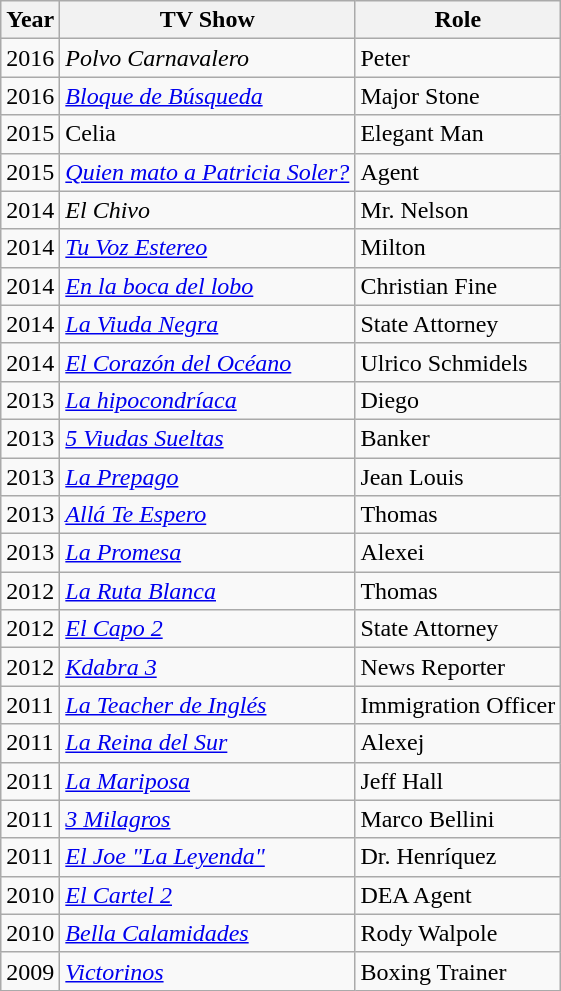<table class="wikitable">
<tr>
<th>Year</th>
<th>TV Show</th>
<th>Role</th>
</tr>
<tr>
<td>2016</td>
<td><em>Polvo Carnavalero</em></td>
<td>Peter</td>
</tr>
<tr>
<td>2016</td>
<td><em><a href='#'>Bloque de Búsqueda</a></em></td>
<td>Major Stone</td>
</tr>
<tr>
<td>2015</td>
<td>Celia</td>
<td>Elegant Man</td>
</tr>
<tr>
<td>2015</td>
<td><em><a href='#'>Quien mato a Patricia Soler?</a></em></td>
<td>Agent</td>
</tr>
<tr>
<td>2014</td>
<td><em>El Chivo</em></td>
<td>Mr. Nelson</td>
</tr>
<tr>
<td>2014</td>
<td><em><a href='#'>Tu Voz Estereo</a></em></td>
<td>Milton</td>
</tr>
<tr>
<td>2014</td>
<td><em><a href='#'>En la boca del lobo</a></em></td>
<td>Christian Fine</td>
</tr>
<tr>
<td>2014</td>
<td><em><a href='#'>La Viuda Negra</a></em></td>
<td>State Attorney</td>
</tr>
<tr>
<td>2014</td>
<td><em><a href='#'>El Corazón del Océano</a></em></td>
<td>Ulrico Schmidels</td>
</tr>
<tr>
<td>2013</td>
<td><em><a href='#'>La hipocondríaca</a></em></td>
<td>Diego</td>
</tr>
<tr>
<td>2013</td>
<td><em><a href='#'>5 Viudas Sueltas</a></em></td>
<td>Banker</td>
</tr>
<tr>
<td>2013</td>
<td><em><a href='#'>La Prepago</a></em></td>
<td>Jean Louis</td>
</tr>
<tr>
<td>2013</td>
<td><em><a href='#'>Allá Te Espero</a></em></td>
<td>Thomas</td>
</tr>
<tr>
<td>2013</td>
<td><em><a href='#'>La Promesa</a></em></td>
<td>Alexei</td>
</tr>
<tr>
<td>2012</td>
<td><em><a href='#'>La Ruta Blanca</a></em></td>
<td>Thomas</td>
</tr>
<tr>
<td>2012</td>
<td><em><a href='#'>El Capo 2</a></em></td>
<td>State Attorney</td>
</tr>
<tr>
<td>2012</td>
<td><em><a href='#'>Kdabra 3</a></em></td>
<td>News Reporter</td>
</tr>
<tr>
<td>2011</td>
<td><em><a href='#'>La Teacher de Inglés</a></em></td>
<td>Immigration Officer</td>
</tr>
<tr>
<td>2011</td>
<td><em><a href='#'>La Reina del Sur</a></em></td>
<td>Alexej</td>
</tr>
<tr>
<td>2011</td>
<td><em><a href='#'>La Mariposa</a></em></td>
<td>Jeff Hall</td>
</tr>
<tr>
<td>2011</td>
<td><em><a href='#'>3 Milagros</a></em></td>
<td>Marco Bellini</td>
</tr>
<tr>
<td>2011</td>
<td><em><a href='#'>El Joe "La Leyenda"</a></em></td>
<td>Dr. Henríquez</td>
</tr>
<tr>
<td>2010</td>
<td><em><a href='#'>El Cartel 2</a></em></td>
<td>DEA Agent</td>
</tr>
<tr>
<td>2010</td>
<td><em><a href='#'>Bella Calamidades</a></em></td>
<td>Rody Walpole</td>
</tr>
<tr>
<td>2009</td>
<td><em><a href='#'>Victorinos</a></em></td>
<td>Boxing Trainer</td>
</tr>
</table>
